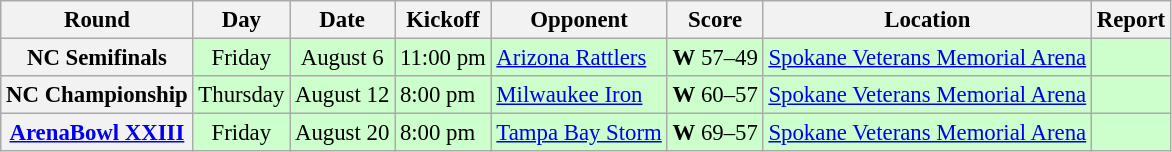<table class="wikitable" style="font-size: 95%;">
<tr>
<th>Round</th>
<th>Day</th>
<th>Date</th>
<th>Kickoff</th>
<th>Opponent</th>
<th>Score</th>
<th>Location</th>
<th>Report</th>
</tr>
<tr style= background:#ccffcc>
<th>NC Semifinals</th>
<td align="center">Friday</td>
<td align="center">August 6</td>
<td>11:00 pm</td>
<td><a href='#'>Arizona Rattlers</a></td>
<td align="center"><strong>W</strong> 57–49</td>
<td align="center"><a href='#'>Spokane Veterans Memorial Arena</a></td>
<td align="center"></td>
</tr>
<tr style= background:#ccffcc>
<th>NC Championship</th>
<td align="center">Thursday</td>
<td align="center">August 12</td>
<td>8:00 pm</td>
<td><a href='#'>Milwaukee Iron</a></td>
<td align="center"><strong>W</strong> 60–57</td>
<td align="center"><a href='#'>Spokane Veterans Memorial Arena</a></td>
<td align="center"></td>
</tr>
<tr style= background:#ccffcc>
<th><a href='#'>ArenaBowl XXIII</a></th>
<td align="center">Friday</td>
<td align="center">August 20</td>
<td>8:00 pm</td>
<td><a href='#'>Tampa Bay Storm</a></td>
<td align="center"><strong>W</strong> 69–57</td>
<td align="center"><a href='#'>Spokane Veterans Memorial Arena</a></td>
<td align="center"></td>
</tr>
</table>
